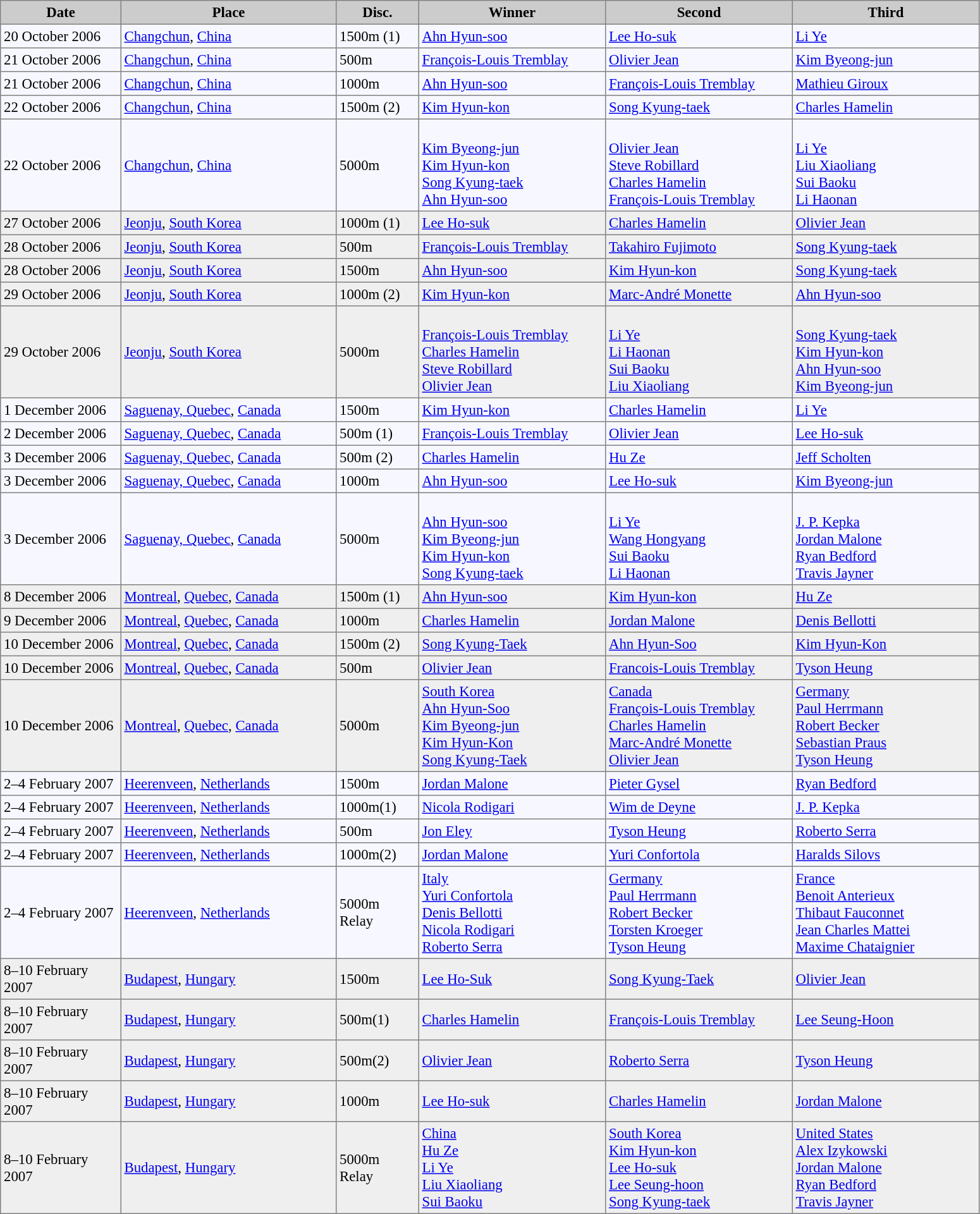<table bgcolor="#f7f8ff" cellpadding="3" cellspacing="0" border="1" style="font-size:95%; border:gray solid 1px; border-collapse:collapse;">
<tr bgcolor="#CCCCCC">
<td align="center" width="120"><strong>Date</strong></td>
<td align="center" width="220"><strong>Place</strong></td>
<td align="center" width="80"><strong>Disc.</strong></td>
<td align="center" width="190"><strong>Winner</strong></td>
<td align="center" width="190"><strong>Second</strong></td>
<td align="center" width="190"><strong>Third</strong></td>
</tr>
<tr align="left">
<td>20 October 2006</td>
<td> <a href='#'>Changchun</a>, <a href='#'>China</a></td>
<td>1500m (1)</td>
<td> <a href='#'>Ahn Hyun-soo</a></td>
<td> <a href='#'>Lee Ho-suk</a></td>
<td> <a href='#'>Li Ye</a></td>
</tr>
<tr align="left">
<td>21 October 2006</td>
<td> <a href='#'>Changchun</a>, <a href='#'>China</a></td>
<td>500m</td>
<td> <a href='#'>François-Louis Tremblay</a></td>
<td> <a href='#'>Olivier Jean</a></td>
<td> <a href='#'>Kim Byeong-jun</a></td>
</tr>
<tr align="left">
<td>21 October 2006</td>
<td> <a href='#'>Changchun</a>, <a href='#'>China</a></td>
<td>1000m</td>
<td> <a href='#'>Ahn Hyun-soo</a></td>
<td> <a href='#'>François-Louis Tremblay</a></td>
<td> <a href='#'>Mathieu Giroux</a></td>
</tr>
<tr align="left">
<td>22 October 2006</td>
<td> <a href='#'>Changchun</a>, <a href='#'>China</a></td>
<td>1500m (2)</td>
<td> <a href='#'>Kim Hyun-kon</a></td>
<td> <a href='#'>Song Kyung-taek</a></td>
<td> <a href='#'>Charles Hamelin</a></td>
</tr>
<tr align="left">
<td>22 October 2006</td>
<td> <a href='#'>Changchun</a>, <a href='#'>China</a></td>
<td>5000m</td>
<td><br> <a href='#'>Kim Byeong-jun</a><br> <a href='#'>Kim Hyun-kon</a><br> <a href='#'>Song Kyung-taek</a><br> <a href='#'>Ahn Hyun-soo</a></td>
<td><br> <a href='#'>Olivier Jean</a><br> <a href='#'>Steve Robillard</a><br> <a href='#'>Charles Hamelin</a><br> <a href='#'>François-Louis Tremblay</a></td>
<td><br> <a href='#'>Li Ye</a><br> <a href='#'>Liu Xiaoliang</a><br> <a href='#'>Sui Baoku</a><br> <a href='#'>Li Haonan</a></td>
</tr>
<tr bgcolor="#EFEFEF" align="left">
<td>27 October 2006</td>
<td> <a href='#'>Jeonju</a>, <a href='#'>South Korea</a></td>
<td>1000m (1)</td>
<td> <a href='#'>Lee Ho-suk</a></td>
<td> <a href='#'>Charles Hamelin</a></td>
<td> <a href='#'>Olivier Jean</a></td>
</tr>
<tr bgcolor="#EFEFEF" align="left">
<td>28 October 2006</td>
<td> <a href='#'>Jeonju</a>, <a href='#'>South Korea</a></td>
<td>500m</td>
<td> <a href='#'>François-Louis Tremblay</a></td>
<td> <a href='#'>Takahiro Fujimoto</a></td>
<td> <a href='#'>Song Kyung-taek</a></td>
</tr>
<tr bgcolor="#EFEFEF" align="left">
<td>28 October 2006</td>
<td> <a href='#'>Jeonju</a>, <a href='#'>South Korea</a></td>
<td>1500m</td>
<td> <a href='#'>Ahn Hyun-soo</a></td>
<td> <a href='#'>Kim Hyun-kon</a></td>
<td> <a href='#'>Song Kyung-taek</a></td>
</tr>
<tr bgcolor="#EFEFEF" align="left">
<td>29 October 2006</td>
<td> <a href='#'>Jeonju</a>, <a href='#'>South Korea</a></td>
<td>1000m (2)</td>
<td> <a href='#'>Kim Hyun-kon</a></td>
<td> <a href='#'>Marc-André Monette</a></td>
<td> <a href='#'>Ahn Hyun-soo</a></td>
</tr>
<tr bgcolor="#EFEFEF" align="left">
<td>29 October 2006</td>
<td> <a href='#'>Jeonju</a>, <a href='#'>South Korea</a></td>
<td>5000m</td>
<td><br> <a href='#'>François-Louis Tremblay</a><br> <a href='#'>Charles Hamelin</a><br> <a href='#'>Steve Robillard</a><br> <a href='#'>Olivier Jean</a></td>
<td><br> <a href='#'>Li Ye</a><br> <a href='#'>Li Haonan</a><br> <a href='#'>Sui Baoku</a><br> <a href='#'>Liu Xiaoliang</a></td>
<td><br> <a href='#'>Song Kyung-taek</a><br> <a href='#'>Kim Hyun-kon</a><br> <a href='#'>Ahn Hyun-soo</a><br> <a href='#'>Kim Byeong-jun</a></td>
</tr>
<tr align="left">
<td>1 December 2006</td>
<td> <a href='#'>Saguenay, Quebec</a>, <a href='#'>Canada</a></td>
<td>1500m</td>
<td> <a href='#'>Kim Hyun-kon</a></td>
<td> <a href='#'>Charles Hamelin</a></td>
<td> <a href='#'>Li Ye</a></td>
</tr>
<tr align="left">
<td>2 December 2006</td>
<td> <a href='#'>Saguenay, Quebec</a>, <a href='#'>Canada</a></td>
<td>500m (1)</td>
<td> <a href='#'>François-Louis Tremblay</a></td>
<td> <a href='#'>Olivier Jean</a></td>
<td> <a href='#'>Lee Ho-suk</a></td>
</tr>
<tr align="left">
<td>3 December 2006</td>
<td> <a href='#'>Saguenay, Quebec</a>, <a href='#'>Canada</a></td>
<td>500m (2)</td>
<td> <a href='#'>Charles Hamelin</a></td>
<td> <a href='#'>Hu Ze</a></td>
<td> <a href='#'>Jeff Scholten</a></td>
</tr>
<tr align="left">
<td>3 December 2006</td>
<td> <a href='#'>Saguenay, Quebec</a>, <a href='#'>Canada</a></td>
<td>1000m</td>
<td> <a href='#'>Ahn Hyun-soo</a></td>
<td> <a href='#'>Lee Ho-suk</a></td>
<td> <a href='#'>Kim Byeong-jun</a></td>
</tr>
<tr align="left">
<td>3 December 2006</td>
<td> <a href='#'>Saguenay, Quebec</a>, <a href='#'>Canada</a></td>
<td>5000m</td>
<td><br> <a href='#'>Ahn Hyun-soo</a><br> <a href='#'>Kim Byeong-jun</a><br> <a href='#'>Kim Hyun-kon</a><br> <a href='#'>Song Kyung-taek</a></td>
<td><br> <a href='#'>Li Ye</a><br> <a href='#'>Wang Hongyang</a><br> <a href='#'>Sui Baoku</a><br> <a href='#'>Li Haonan</a></td>
<td><br> <a href='#'>J. P. Kepka</a><br> <a href='#'>Jordan Malone</a><br> <a href='#'>Ryan Bedford</a><br> <a href='#'>Travis Jayner</a></td>
</tr>
<tr bgcolor="#EFEFEF" align="left">
<td>8 December 2006</td>
<td> <a href='#'>Montreal</a>, <a href='#'>Quebec</a>, <a href='#'>Canada</a></td>
<td>1500m (1)</td>
<td> <a href='#'>Ahn Hyun-soo</a></td>
<td> <a href='#'>Kim Hyun-kon</a></td>
<td> <a href='#'>Hu Ze</a></td>
</tr>
<tr bgcolor="#EFEFEF" align="left">
<td>9 December 2006</td>
<td> <a href='#'>Montreal</a>, <a href='#'>Quebec</a>, <a href='#'>Canada</a></td>
<td>1000m</td>
<td> <a href='#'>Charles Hamelin</a></td>
<td> <a href='#'>Jordan Malone</a></td>
<td> <a href='#'>Denis Bellotti</a></td>
</tr>
<tr bgcolor="#EFEFEF" align="left">
<td>10 December 2006</td>
<td> <a href='#'>Montreal</a>, <a href='#'>Quebec</a>, <a href='#'>Canada</a></td>
<td>1500m (2)</td>
<td> <a href='#'>Song Kyung-Taek</a></td>
<td> <a href='#'>Ahn Hyun-Soo</a></td>
<td> <a href='#'>Kim Hyun-Kon</a></td>
</tr>
<tr bgcolor="#EFEFEF" align="left">
<td>10 December 2006</td>
<td> <a href='#'>Montreal</a>, <a href='#'>Quebec</a>, <a href='#'>Canada</a></td>
<td>500m</td>
<td> <a href='#'>Olivier Jean</a></td>
<td> <a href='#'>Francois-Louis Tremblay</a></td>
<td> <a href='#'>Tyson Heung</a></td>
</tr>
<tr bgcolor="#EFEFEF" align="left">
<td>10 December 2006</td>
<td> <a href='#'>Montreal</a>, <a href='#'>Quebec</a>, <a href='#'>Canada</a></td>
<td>5000m</td>
<td> <a href='#'>South Korea</a> <br> <a href='#'>Ahn Hyun-Soo</a><br><a href='#'>Kim Byeong-jun</a><br><a href='#'>Kim Hyun-Kon</a><br><a href='#'>Song Kyung-Taek</a></td>
<td> <a href='#'>Canada</a><br><a href='#'>François-Louis Tremblay</a><br><a href='#'>Charles Hamelin</a><br><a href='#'>Marc-André Monette</a><br><a href='#'>Olivier Jean</a></td>
<td> <a href='#'>Germany</a><br><a href='#'>Paul Herrmann</a><br><a href='#'>Robert Becker</a><br><a href='#'>Sebastian Praus</a><br><a href='#'>Tyson Heung</a></td>
</tr>
<tr align="left">
<td>2–4 February 2007</td>
<td> <a href='#'>Heerenveen</a>, <a href='#'>Netherlands</a></td>
<td>1500m</td>
<td> <a href='#'>Jordan Malone</a></td>
<td> <a href='#'>Pieter Gysel</a></td>
<td> <a href='#'>Ryan Bedford</a></td>
</tr>
<tr align="left">
<td>2–4 February 2007</td>
<td> <a href='#'>Heerenveen</a>, <a href='#'>Netherlands</a></td>
<td>1000m(1)</td>
<td> <a href='#'>Nicola Rodigari</a></td>
<td> <a href='#'>Wim de Deyne</a></td>
<td> <a href='#'>J. P. Kepka</a></td>
</tr>
<tr align="left">
<td>2–4 February 2007</td>
<td> <a href='#'>Heerenveen</a>, <a href='#'>Netherlands</a></td>
<td>500m</td>
<td> <a href='#'>Jon Eley</a></td>
<td> <a href='#'>Tyson Heung</a></td>
<td> <a href='#'>Roberto Serra</a></td>
</tr>
<tr align="left">
<td>2–4 February 2007</td>
<td> <a href='#'>Heerenveen</a>, <a href='#'>Netherlands</a></td>
<td>1000m(2)</td>
<td> <a href='#'>Jordan Malone</a></td>
<td> <a href='#'>Yuri Confortola</a></td>
<td> <a href='#'>Haralds Silovs</a></td>
</tr>
<tr align="left">
<td>2–4 February 2007</td>
<td> <a href='#'>Heerenveen</a>, <a href='#'>Netherlands</a></td>
<td>5000m Relay</td>
<td> <a href='#'>Italy</a><br><a href='#'>Yuri Confortola</a><br><a href='#'>Denis Bellotti</a><br><a href='#'>Nicola Rodigari</a><br><a href='#'>Roberto Serra</a></td>
<td> <a href='#'>Germany</a><br><a href='#'>Paul Herrmann</a><br><a href='#'>Robert Becker</a><br><a href='#'>Torsten Kroeger</a><br><a href='#'>Tyson Heung</a></td>
<td> <a href='#'>France</a><br><a href='#'>Benoit Anterieux</a><br><a href='#'>Thibaut Fauconnet</a><br><a href='#'>Jean Charles Mattei</a><br><a href='#'>Maxime Chataignier</a></td>
</tr>
<tr bgcolor="#EFEFEF" align="left">
<td>8–10 February 2007</td>
<td> <a href='#'>Budapest</a>, <a href='#'>Hungary</a></td>
<td>1500m</td>
<td> <a href='#'>Lee Ho-Suk</a></td>
<td> <a href='#'>Song Kyung-Taek</a></td>
<td> <a href='#'>Olivier Jean</a></td>
</tr>
<tr bgcolor="#EFEFEF" align="left">
<td>8–10 February 2007</td>
<td> <a href='#'>Budapest</a>, <a href='#'>Hungary</a></td>
<td>500m(1)</td>
<td> <a href='#'>Charles Hamelin</a></td>
<td> <a href='#'>François-Louis Tremblay</a></td>
<td> <a href='#'>Lee Seung-Hoon</a></td>
</tr>
<tr bgcolor="#EFEFEF" align="left">
<td>8–10 February 2007</td>
<td> <a href='#'>Budapest</a>, <a href='#'>Hungary</a></td>
<td>500m(2)</td>
<td> <a href='#'>Olivier Jean</a></td>
<td> <a href='#'>Roberto Serra</a></td>
<td> <a href='#'>Tyson Heung</a></td>
</tr>
<tr bgcolor="#EFEFEF" align="left">
<td>8–10 February 2007</td>
<td> <a href='#'>Budapest</a>, <a href='#'>Hungary</a></td>
<td>1000m</td>
<td> <a href='#'>Lee Ho-suk</a></td>
<td> <a href='#'>Charles Hamelin</a></td>
<td> <a href='#'>Jordan Malone</a></td>
</tr>
<tr bgcolor="#EFEFEF" align="left">
<td>8–10 February 2007</td>
<td> <a href='#'>Budapest</a>, <a href='#'>Hungary</a></td>
<td>5000m Relay</td>
<td> <a href='#'>China</a><br><a href='#'>Hu Ze</a><br><a href='#'>Li Ye</a><br><a href='#'>Liu Xiaoliang</a><br><a href='#'>Sui Baoku</a></td>
<td> <a href='#'>South Korea</a><br><a href='#'>Kim Hyun-kon</a><br><a href='#'>Lee Ho-suk</a><br><a href='#'>Lee Seung-hoon</a><br><a href='#'>Song Kyung-taek</a></td>
<td> <a href='#'>United States</a><br><a href='#'>Alex Izykowski</a><br><a href='#'>Jordan Malone</a><br><a href='#'>Ryan Bedford</a><br><a href='#'>Travis Jayner</a></td>
</tr>
</table>
